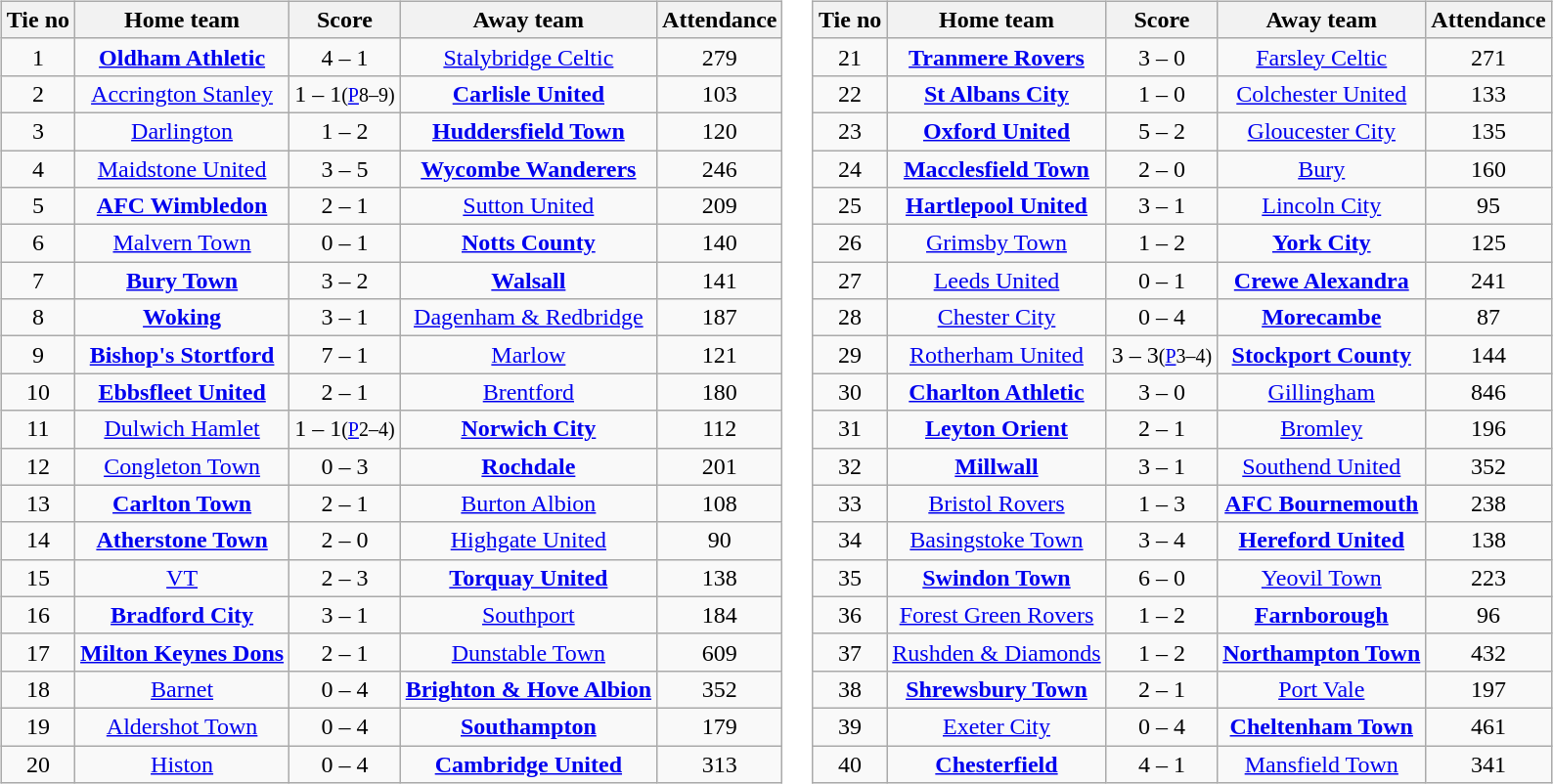<table>
<tr>
<td valign="top"><br><table class="wikitable" style="text-align: center">
<tr>
<th>Tie no</th>
<th>Home team</th>
<th>Score</th>
<th>Away team</th>
<th>Attendance</th>
</tr>
<tr>
<td>1</td>
<td><strong><a href='#'>Oldham Athletic</a></strong></td>
<td>4 – 1</td>
<td><a href='#'>Stalybridge Celtic</a></td>
<td>279</td>
</tr>
<tr>
<td>2</td>
<td><a href='#'>Accrington Stanley</a></td>
<td>1 – 1<small>(<a href='#'>P</a>8–9)</small></td>
<td><strong><a href='#'>Carlisle United</a></strong></td>
<td>103</td>
</tr>
<tr>
<td>3</td>
<td><a href='#'>Darlington</a></td>
<td>1 – 2</td>
<td><strong><a href='#'>Huddersfield Town</a></strong></td>
<td>120</td>
</tr>
<tr>
<td>4</td>
<td><a href='#'>Maidstone United</a></td>
<td>3 – 5</td>
<td><strong><a href='#'>Wycombe Wanderers</a></strong></td>
<td>246</td>
</tr>
<tr>
<td>5</td>
<td><strong><a href='#'>AFC Wimbledon</a></strong></td>
<td>2 – 1</td>
<td><a href='#'>Sutton United</a></td>
<td>209</td>
</tr>
<tr>
<td>6</td>
<td><a href='#'>Malvern Town</a></td>
<td>0 – 1</td>
<td><strong><a href='#'>Notts County</a></strong></td>
<td>140</td>
</tr>
<tr>
<td>7</td>
<td><strong><a href='#'>Bury Town</a></strong></td>
<td>3 – 2</td>
<td><strong><a href='#'>Walsall</a></strong></td>
<td>141</td>
</tr>
<tr>
<td>8</td>
<td><strong><a href='#'>Woking</a></strong></td>
<td>3 – 1</td>
<td><a href='#'>Dagenham & Redbridge</a></td>
<td>187</td>
</tr>
<tr>
<td>9</td>
<td><strong><a href='#'>Bishop's Stortford</a></strong></td>
<td>7 – 1</td>
<td><a href='#'>Marlow</a></td>
<td>121</td>
</tr>
<tr>
<td>10</td>
<td><strong><a href='#'>Ebbsfleet United</a></strong></td>
<td>2 – 1</td>
<td><a href='#'>Brentford</a></td>
<td>180</td>
</tr>
<tr>
<td>11</td>
<td><a href='#'>Dulwich Hamlet</a></td>
<td>1 – 1<small>(<a href='#'>P</a>2–4)</small></td>
<td><strong><a href='#'>Norwich City</a></strong></td>
<td>112</td>
</tr>
<tr>
<td>12</td>
<td><a href='#'>Congleton Town</a></td>
<td>0 – 3</td>
<td><strong><a href='#'>Rochdale</a></strong></td>
<td>201</td>
</tr>
<tr>
<td>13</td>
<td><strong><a href='#'>Carlton Town</a></strong></td>
<td>2 – 1</td>
<td><a href='#'>Burton Albion</a></td>
<td>108</td>
</tr>
<tr>
<td>14</td>
<td><strong><a href='#'>Atherstone Town</a></strong></td>
<td>2 – 0</td>
<td><a href='#'>Highgate United</a></td>
<td>90</td>
</tr>
<tr>
<td>15</td>
<td><a href='#'>VT</a></td>
<td>2 – 3</td>
<td><strong><a href='#'>Torquay United</a></strong></td>
<td>138</td>
</tr>
<tr>
<td>16</td>
<td><strong><a href='#'>Bradford City</a></strong></td>
<td>3 – 1</td>
<td><a href='#'>Southport</a></td>
<td>184</td>
</tr>
<tr>
<td>17</td>
<td><strong><a href='#'>Milton Keynes Dons</a></strong></td>
<td>2 – 1</td>
<td><a href='#'>Dunstable Town</a></td>
<td>609</td>
</tr>
<tr>
<td>18</td>
<td><a href='#'>Barnet</a></td>
<td>0 – 4</td>
<td><strong><a href='#'>Brighton & Hove Albion</a></strong></td>
<td>352</td>
</tr>
<tr>
<td>19</td>
<td><a href='#'>Aldershot Town</a></td>
<td>0 – 4</td>
<td><strong><a href='#'>Southampton</a></strong></td>
<td>179</td>
</tr>
<tr>
<td>20</td>
<td><a href='#'>Histon</a></td>
<td>0 – 4</td>
<td><strong><a href='#'>Cambridge United</a></strong></td>
<td>313</td>
</tr>
</table>
</td>
<td valign="top"><br><table class="wikitable" style="text-align: center">
<tr>
<th>Tie no</th>
<th>Home team</th>
<th>Score</th>
<th>Away team</th>
<th>Attendance</th>
</tr>
<tr>
<td>21</td>
<td><strong><a href='#'>Tranmere Rovers</a></strong></td>
<td>3 – 0</td>
<td><a href='#'>Farsley Celtic</a></td>
<td>271</td>
</tr>
<tr>
<td>22</td>
<td><strong><a href='#'>St Albans City</a></strong></td>
<td>1 – 0</td>
<td><a href='#'>Colchester United</a></td>
<td>133</td>
</tr>
<tr>
<td>23</td>
<td><strong><a href='#'>Oxford United</a></strong></td>
<td>5 – 2</td>
<td><a href='#'>Gloucester City</a></td>
<td>135</td>
</tr>
<tr>
<td>24</td>
<td><strong><a href='#'>Macclesfield Town</a></strong></td>
<td>2 – 0</td>
<td><a href='#'>Bury</a></td>
<td>160</td>
</tr>
<tr>
<td>25</td>
<td><strong><a href='#'>Hartlepool United</a></strong></td>
<td>3 – 1</td>
<td><a href='#'>Lincoln City</a></td>
<td>95</td>
</tr>
<tr>
<td>26</td>
<td><a href='#'>Grimsby Town</a></td>
<td>1 – 2</td>
<td><strong><a href='#'>York City</a></strong></td>
<td>125</td>
</tr>
<tr>
<td>27</td>
<td><a href='#'>Leeds United</a></td>
<td>0 – 1</td>
<td><strong><a href='#'>Crewe Alexandra</a></strong></td>
<td>241</td>
</tr>
<tr>
<td>28</td>
<td><a href='#'>Chester City</a></td>
<td>0 – 4</td>
<td><strong><a href='#'>Morecambe</a></strong></td>
<td>87</td>
</tr>
<tr>
<td>29</td>
<td><a href='#'>Rotherham United</a></td>
<td>3 – 3<small>(<a href='#'>P</a>3–4)</small></td>
<td><strong><a href='#'>Stockport County</a></strong></td>
<td>144</td>
</tr>
<tr>
<td>30</td>
<td><strong><a href='#'>Charlton Athletic</a></strong></td>
<td>3 – 0</td>
<td><a href='#'>Gillingham</a></td>
<td>846</td>
</tr>
<tr>
<td>31</td>
<td><strong><a href='#'>Leyton Orient</a></strong></td>
<td>2 – 1</td>
<td><a href='#'>Bromley</a></td>
<td>196</td>
</tr>
<tr>
<td>32</td>
<td><strong><a href='#'>Millwall</a></strong></td>
<td>3 – 1</td>
<td><a href='#'>Southend United</a></td>
<td>352</td>
</tr>
<tr>
<td>33</td>
<td><a href='#'>Bristol Rovers</a></td>
<td>1 – 3</td>
<td><strong><a href='#'>AFC Bournemouth</a></strong></td>
<td>238</td>
</tr>
<tr>
<td>34</td>
<td><a href='#'>Basingstoke Town</a></td>
<td>3 – 4</td>
<td><strong><a href='#'>Hereford United</a></strong></td>
<td>138</td>
</tr>
<tr>
<td>35</td>
<td><strong><a href='#'>Swindon Town</a></strong></td>
<td>6 – 0</td>
<td><a href='#'>Yeovil Town</a></td>
<td>223</td>
</tr>
<tr>
<td>36</td>
<td><a href='#'>Forest Green Rovers</a></td>
<td>1 – 2</td>
<td><strong><a href='#'>Farnborough</a></strong></td>
<td>96</td>
</tr>
<tr>
<td>37</td>
<td><a href='#'>Rushden & Diamonds</a></td>
<td>1 – 2</td>
<td><strong><a href='#'>Northampton Town</a></strong></td>
<td>432</td>
</tr>
<tr>
<td>38</td>
<td><strong><a href='#'>Shrewsbury Town</a></strong></td>
<td>2 – 1</td>
<td><a href='#'>Port Vale</a></td>
<td>197</td>
</tr>
<tr>
<td>39</td>
<td><a href='#'>Exeter City</a></td>
<td>0 – 4</td>
<td><strong><a href='#'>Cheltenham Town</a></strong></td>
<td>461</td>
</tr>
<tr>
<td>40</td>
<td><strong><a href='#'>Chesterfield</a></strong></td>
<td>4 – 1</td>
<td><a href='#'>Mansfield Town</a></td>
<td>341</td>
</tr>
</table>
</td>
</tr>
</table>
